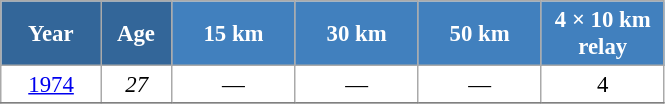<table class="wikitable" style="font-size:95%; text-align:center; border:grey solid 1px; border-collapse:collapse; background:#ffffff;">
<tr>
<th style="background-color:#369; color:white; width:60px;"> Year </th>
<th style="background-color:#369; color:white; width:40px;"> Age </th>
<th style="background-color:#4180be; color:white; width:75px;"> 15 km </th>
<th style="background-color:#4180be; color:white; width:75px;"> 30 km </th>
<th style="background-color:#4180be; color:white; width:75px;"> 50 km </th>
<th style="background-color:#4180be; color:white; width:75px;"> 4 × 10 km <br> relay </th>
</tr>
<tr>
<td><a href='#'>1974</a></td>
<td><em>27</em></td>
<td>—</td>
<td>—</td>
<td>—</td>
<td>4</td>
</tr>
<tr>
</tr>
</table>
